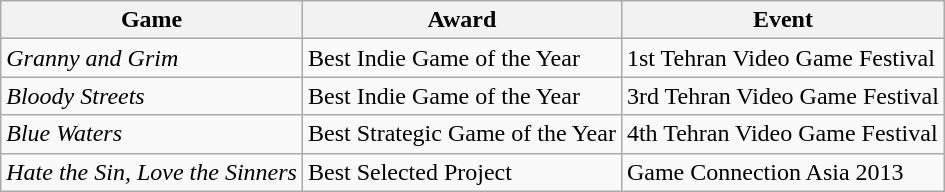<table class="wikitable">
<tr>
<th>Game</th>
<th>Award</th>
<th>Event</th>
</tr>
<tr>
<td><em>Granny and Grim</em></td>
<td>Best Indie Game of the Year</td>
<td>1st Tehran Video Game Festival</td>
</tr>
<tr>
<td><em>Bloody Streets</em></td>
<td>Best Indie Game of the Year</td>
<td>3rd Tehran Video Game Festival</td>
</tr>
<tr>
<td><em>Blue Waters</em></td>
<td>Best Strategic Game of the Year</td>
<td>4th Tehran Video Game Festival</td>
</tr>
<tr>
<td><em>Hate the Sin, Love the Sinners</em></td>
<td>Best Selected Project</td>
<td>Game Connection Asia 2013</td>
</tr>
</table>
